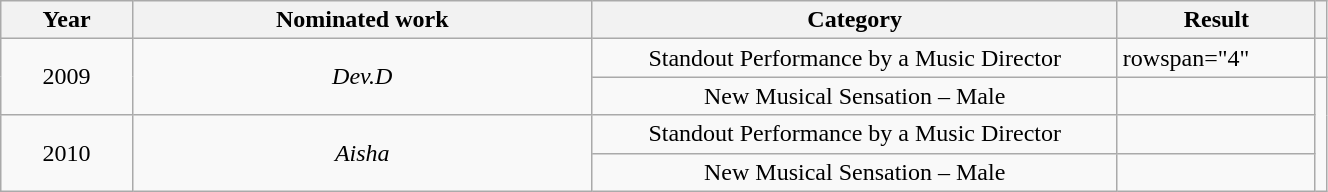<table width="70%" class="wikitable plainrowheaders sortable">
<tr>
<th width="10%">Year</th>
<th width="35%">Nominated work</th>
<th width="40%">Category</th>
<th width="15%">Result</th>
<th scope="col" class="unsortable"></th>
</tr>
<tr>
<td align="center" rowspan="2">2009</td>
<td align="center" rowspan="2"><em>Dev.D</em></td>
<td align="center">Standout Performance by a Music Director</td>
<td>rowspan="4" </td>
<td style="text-align:center;"></td>
</tr>
<tr>
<td align="center">New Musical Sensation – Male</td>
<td style="text-align:center;"></td>
</tr>
<tr>
<td align="center" rowspan="2">2010</td>
<td align="center" rowspan="2"><em>Aisha</em></td>
<td align="center">Standout Performance by a Music Director</td>
<td style="text-align:center;"></td>
</tr>
<tr>
<td align="center">New Musical Sensation – Male</td>
<td style="text-align:center;"></td>
</tr>
</table>
